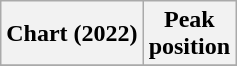<table class="wikitable sortable plainrowheaders" style="text-align:center">
<tr>
<th scope="col">Chart (2022)</th>
<th scope="col">Peak<br>position</th>
</tr>
<tr>
</tr>
</table>
